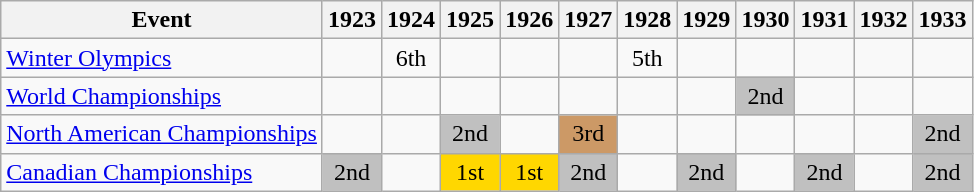<table class="wikitable">
<tr>
<th>Event</th>
<th>1923</th>
<th>1924</th>
<th>1925</th>
<th>1926</th>
<th>1927</th>
<th>1928</th>
<th>1929</th>
<th>1930</th>
<th>1931</th>
<th>1932</th>
<th>1933</th>
</tr>
<tr>
<td><a href='#'>Winter Olympics</a></td>
<td></td>
<td align="center">6th</td>
<td></td>
<td></td>
<td></td>
<td align="center">5th</td>
<td></td>
<td></td>
<td></td>
<td></td>
<td></td>
</tr>
<tr>
<td><a href='#'>World Championships</a></td>
<td></td>
<td></td>
<td></td>
<td></td>
<td></td>
<td></td>
<td></td>
<td align="center" bgcolor="silver">2nd</td>
<td></td>
<td></td>
<td></td>
</tr>
<tr>
<td><a href='#'>North American Championships</a></td>
<td></td>
<td></td>
<td align="center" bgcolor="silver">2nd</td>
<td></td>
<td align="center" bgcolor="cc9966">3rd</td>
<td></td>
<td></td>
<td></td>
<td></td>
<td></td>
<td align="center" bgcolor="silver">2nd</td>
</tr>
<tr>
<td><a href='#'>Canadian Championships</a></td>
<td align="center" bgcolor="silver">2nd</td>
<td></td>
<td align="center" bgcolor="gold">1st</td>
<td align="center" bgcolor="gold">1st</td>
<td align="center" bgcolor="silver">2nd</td>
<td></td>
<td align="center" bgcolor="silver">2nd</td>
<td></td>
<td align="center" bgcolor="silver">2nd</td>
<td></td>
<td align="center" bgcolor="silver">2nd</td>
</tr>
</table>
